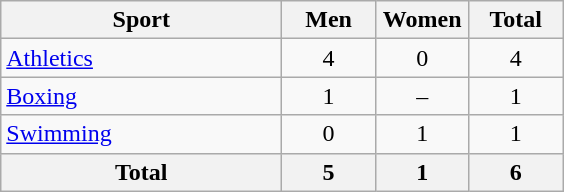<table class="wikitable sortable" style="text-align:center;">
<tr>
<th width=180>Sport</th>
<th width=55>Men</th>
<th width=55>Women</th>
<th width=55>Total</th>
</tr>
<tr>
<td align=left><a href='#'>Athletics</a></td>
<td>4</td>
<td>0</td>
<td>4</td>
</tr>
<tr>
<td align=left><a href='#'>Boxing</a></td>
<td>1</td>
<td>–</td>
<td>1</td>
</tr>
<tr>
<td align=left><a href='#'>Swimming</a></td>
<td>0</td>
<td>1</td>
<td>1</td>
</tr>
<tr>
<th>Total</th>
<th>5</th>
<th>1</th>
<th>6</th>
</tr>
</table>
